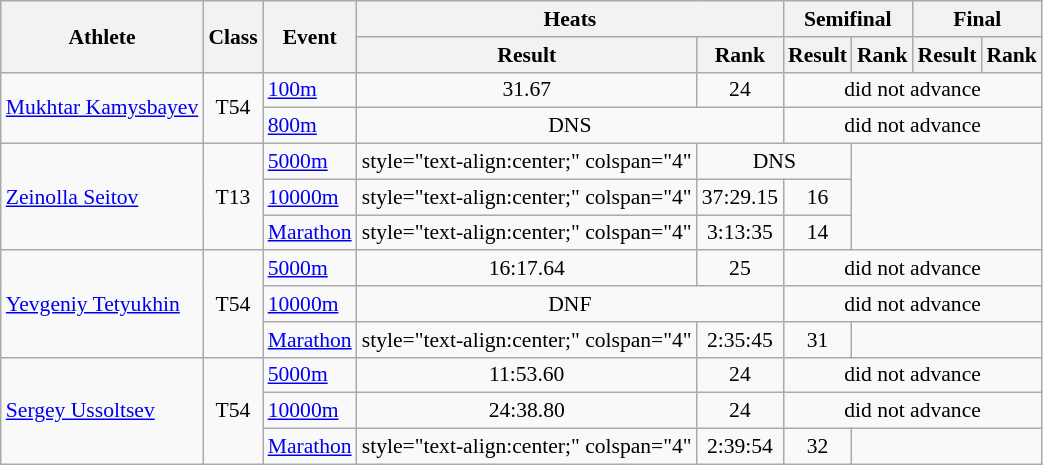<table class=wikitable style="font-size:90%">
<tr>
<th rowspan="2">Athlete</th>
<th rowspan="2">Class</th>
<th rowspan="2">Event</th>
<th colspan="2">Heats</th>
<th colspan="2">Semifinal</th>
<th colspan="2">Final</th>
</tr>
<tr>
<th>Result</th>
<th>Rank</th>
<th>Result</th>
<th>Rank</th>
<th>Result</th>
<th>Rank</th>
</tr>
<tr>
<td rowspan="2"><a href='#'>Mukhtar Kamysbayev</a></td>
<td rowspan="2" style="text-align:center;">T54</td>
<td><a href='#'>100m</a></td>
<td style="text-align:center;">31.67</td>
<td style="text-align:center;">24</td>
<td style="text-align:center;" colspan="4">did not advance</td>
</tr>
<tr>
<td><a href='#'>800m</a></td>
<td style="text-align:center;" colspan="2">DNS</td>
<td style="text-align:center;" colspan="4">did not advance</td>
</tr>
<tr>
<td rowspan="3"><a href='#'>Zeinolla Seitov</a></td>
<td rowspan="3" style="text-align:center;">T13</td>
<td><a href='#'>5000m</a></td>
<td>style="text-align:center;" colspan="4" </td>
<td style="text-align:center;" colspan="2">DNS</td>
</tr>
<tr>
<td><a href='#'>10000m</a></td>
<td>style="text-align:center;" colspan="4" </td>
<td style="text-align:center;">37:29.15</td>
<td style="text-align:center;">16</td>
</tr>
<tr>
<td><a href='#'>Marathon</a></td>
<td>style="text-align:center;" colspan="4" </td>
<td style="text-align:center;">3:13:35</td>
<td style="text-align:center;">14</td>
</tr>
<tr>
<td rowspan="3"><a href='#'>Yevgeniy Tetyukhin</a></td>
<td rowspan="3" style="text-align:center;">T54</td>
<td><a href='#'>5000m</a></td>
<td style="text-align:center;">16:17.64</td>
<td style="text-align:center;">25</td>
<td style="text-align:center;" colspan="4">did not advance</td>
</tr>
<tr>
<td><a href='#'>10000m</a></td>
<td style="text-align:center;" colspan="2">DNF</td>
<td style="text-align:center;" colspan="4">did not advance</td>
</tr>
<tr>
<td><a href='#'>Marathon</a></td>
<td>style="text-align:center;" colspan="4" </td>
<td style="text-align:center;">2:35:45</td>
<td style="text-align:center;">31</td>
</tr>
<tr>
<td rowspan="3"><a href='#'>Sergey Ussoltsev</a></td>
<td rowspan="3" style="text-align:center;">T54</td>
<td><a href='#'>5000m</a></td>
<td style="text-align:center;">11:53.60</td>
<td style="text-align:center;">24</td>
<td style="text-align:center;" colspan="4">did not advance</td>
</tr>
<tr>
<td><a href='#'>10000m</a></td>
<td style="text-align:center;">24:38.80</td>
<td style="text-align:center;">24</td>
<td style="text-align:center;" colspan="4">did not advance</td>
</tr>
<tr>
<td><a href='#'>Marathon</a></td>
<td>style="text-align:center;" colspan="4" </td>
<td style="text-align:center;">2:39:54</td>
<td style="text-align:center;">32</td>
</tr>
</table>
